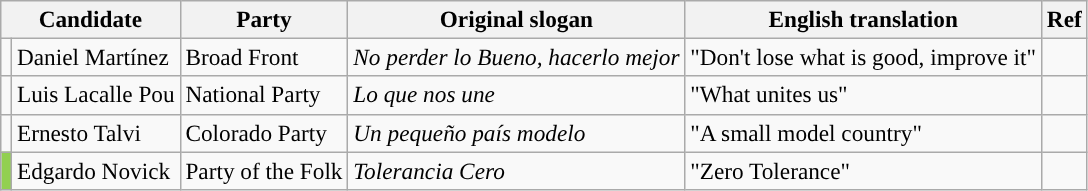<table class="wikitable" style="font-size:97%; text-align:left;">
<tr>
<th colspan="2">Candidate</th>
<th>Party</th>
<th>Original slogan</th>
<th>English translation</th>
<th>Ref</th>
</tr>
<tr>
<td style="background:"></td>
<td>Daniel Martínez</td>
<td>Broad Front</td>
<td><em>No perder lo Bueno, hacerlo mejor</em></td>
<td>"Don't lose what is good, improve it"</td>
<td></td>
</tr>
<tr>
<td style="background:"></td>
<td>Luis Lacalle Pou</td>
<td>National Party</td>
<td><em>Lo que nos une</em></td>
<td>"What unites us"</td>
<td></td>
</tr>
<tr>
<td style="background:"></td>
<td>Ernesto Talvi</td>
<td>Colorado Party</td>
<td><em>Un pequeño país modelo</em></td>
<td>"A small model country"</td>
<td></td>
</tr>
<tr>
<td style="background:#92D050"></td>
<td>Edgardo Novick</td>
<td>Party of the Folk</td>
<td><em>Tolerancia Cero</em></td>
<td>"Zero Tolerance"</td>
<td></td>
</tr>
</table>
